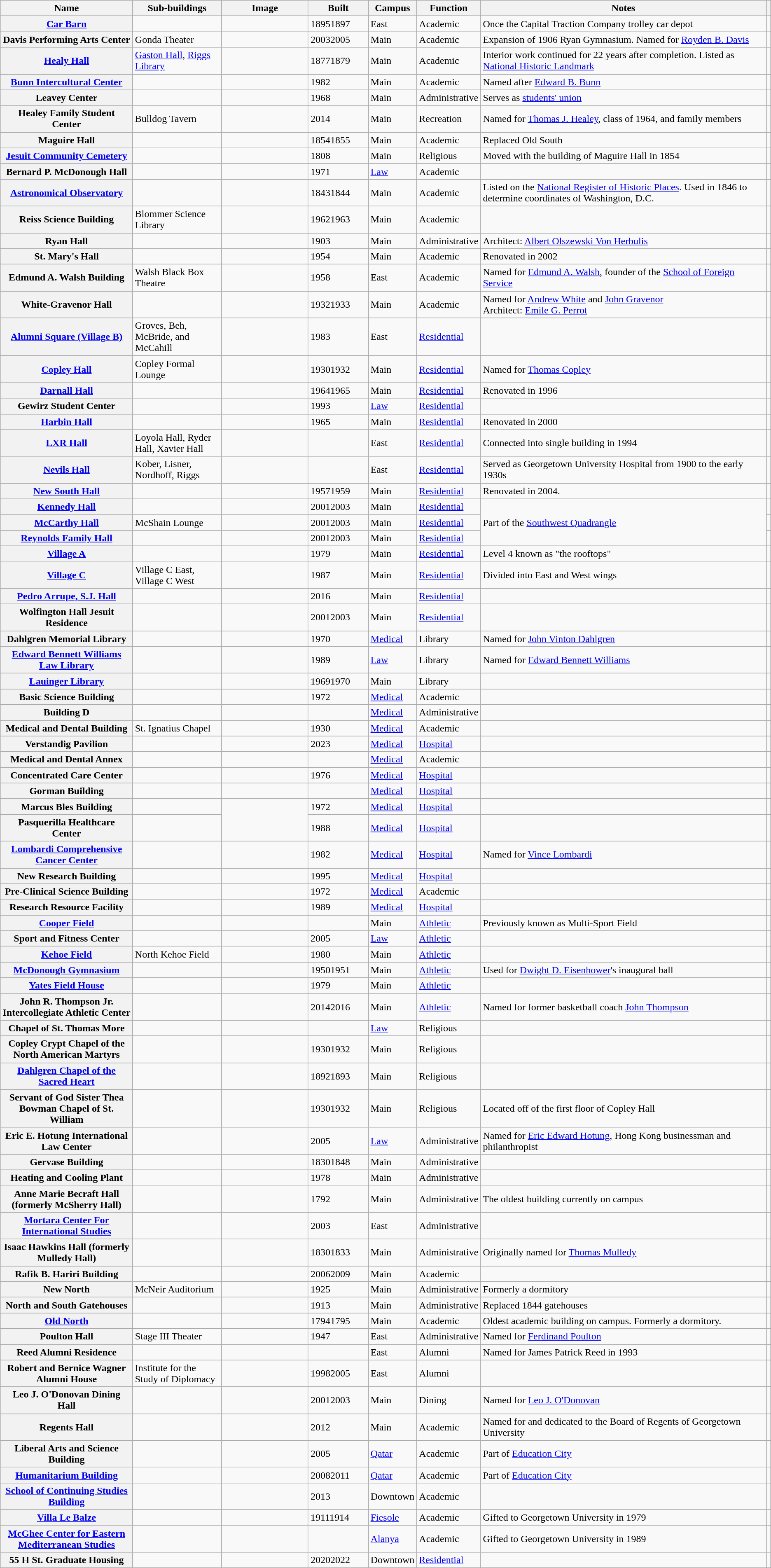<table class="wikitable sortable plainrowheaders">
<tr>
<th scope="col" width="18%"; align="center">Name</th>
<th scope="col" width="12%"; align="center">Sub-buildings</th>
<th scope="col" width="12%"; align="center"; class="unsortable">Image</th>
<th scope="col" width="8%"; align="center">Built</th>
<th scope="col" width="4%"; align="center">Campus</th>
<th scope="col" width="6%"; align="center">Function</th>
<th scope="col" width="40%"; align="center"; class="unsortable">Notes</th>
<th scope="col" width="4%"; align="center"; class="unsortable"></th>
</tr>
<tr>
<th scope="row"><a href='#'>Car Barn</a></th>
<td></td>
<td></td>
<td>18951897</td>
<td>East</td>
<td>Academic</td>
<td>Once the Capital Traction Company trolley car depot</td>
<td></td>
</tr>
<tr>
<th scope="row">Davis Performing Arts Center</th>
<td>Gonda Theater</td>
<td></td>
<td>20032005</td>
<td>Main</td>
<td>Academic</td>
<td>Expansion of 1906 Ryan Gymnasium. Named for <a href='#'>Royden B. Davis</a></td>
<td></td>
</tr>
<tr>
<th scope="row"><a href='#'>Healy Hall</a></th>
<td><a href='#'>Gaston Hall</a>, <a href='#'>Riggs Library</a></td>
<td></td>
<td>18771879</td>
<td>Main</td>
<td>Academic</td>
<td>Interior work continued for 22 years after completion.  Listed as <a href='#'>National Historic Landmark</a></td>
<td></td>
</tr>
<tr>
<th scope="row"><a href='#'>Bunn Intercultural Center</a></th>
<td></td>
<td></td>
<td>1982</td>
<td>Main</td>
<td>Academic</td>
<td>Named after <a href='#'>Edward B. Bunn</a></td>
<td></td>
</tr>
<tr>
<th scope="row">Leavey Center</th>
<td></td>
<td></td>
<td>1968</td>
<td>Main</td>
<td>Administrative</td>
<td>Serves as <a href='#'>students' union</a></td>
<td></td>
</tr>
<tr>
<th scope="row">Healey Family Student Center</th>
<td>Bulldog Tavern</td>
<td></td>
<td>2014</td>
<td>Main</td>
<td>Recreation</td>
<td>Named for <a href='#'>Thomas J. Healey</a>, class of 1964, and family members</td>
<td></td>
</tr>
<tr>
<th scope="row">Maguire Hall</th>
<td></td>
<td></td>
<td>18541855</td>
<td>Main</td>
<td>Academic</td>
<td>Replaced Old South</td>
<td></td>
</tr>
<tr>
<th scope="row"><a href='#'>Jesuit Community Cemetery</a></th>
<td></td>
<td></td>
<td>1808</td>
<td>Main</td>
<td>Religious</td>
<td>Moved with the building of Maguire Hall in 1854</td>
<td></td>
</tr>
<tr>
<th scope="row">Bernard P. McDonough Hall</th>
<td></td>
<td></td>
<td>1971</td>
<td><a href='#'>Law</a></td>
<td>Academic</td>
<td></td>
<td></td>
</tr>
<tr>
<th scope="row"><a href='#'>Astronomical Observatory</a></th>
<td></td>
<td></td>
<td>18431844</td>
<td>Main</td>
<td>Academic</td>
<td>Listed on the <a href='#'>National Register of Historic Places</a>.  Used in 1846 to determine coordinates of Washington, D.C.</td>
<td></td>
</tr>
<tr>
<th scope="row">Reiss Science Building</th>
<td>Blommer Science Library</td>
<td></td>
<td>19621963</td>
<td>Main</td>
<td>Academic</td>
<td></td>
<td></td>
</tr>
<tr>
<th scope="row">Ryan Hall</th>
<td></td>
<td></td>
<td>1903</td>
<td>Main</td>
<td>Administrative</td>
<td>Architect: <a href='#'>Albert Olszewski Von Herbulis</a></td>
<td></td>
</tr>
<tr>
<th scope="row">St. Mary's Hall</th>
<td></td>
<td></td>
<td>1954</td>
<td>Main</td>
<td>Academic</td>
<td>Renovated in 2002</td>
<td></td>
</tr>
<tr>
<th scope="row">Edmund A. Walsh Building</th>
<td>Walsh Black Box Theatre</td>
<td></td>
<td>1958</td>
<td>East</td>
<td>Academic</td>
<td>Named for <a href='#'>Edmund A. Walsh</a>, founder of the <a href='#'>School of Foreign Service</a></td>
<td></td>
</tr>
<tr>
<th scope="row">White-Gravenor Hall</th>
<td></td>
<td></td>
<td>19321933</td>
<td>Main</td>
<td>Academic</td>
<td>Named for <a href='#'>Andrew White</a> and <a href='#'>John Gravenor</a><br>Architect: <a href='#'>Emile G. Perrot</a></td>
<td></td>
</tr>
<tr>
<th scope="row"><a href='#'>Alumni Square (Village B)</a></th>
<td>Groves, Beh, McBride, and McCahill</td>
<td></td>
<td>1983</td>
<td>East</td>
<td><a href='#'>Residential</a></td>
<td></td>
<td></td>
</tr>
<tr>
<th scope="row"><a href='#'>Copley Hall</a></th>
<td>Copley Formal Lounge</td>
<td></td>
<td>19301932</td>
<td>Main</td>
<td><a href='#'>Residential</a></td>
<td>Named for <a href='#'>Thomas Copley</a></td>
<td></td>
</tr>
<tr>
<th scope="row"><a href='#'>Darnall Hall</a></th>
<td></td>
<td></td>
<td>19641965</td>
<td>Main</td>
<td><a href='#'>Residential</a></td>
<td>Renovated in 1996</td>
<td></td>
</tr>
<tr>
<th scope="row">Gewirz Student Center</th>
<td></td>
<td></td>
<td>1993</td>
<td><a href='#'>Law</a></td>
<td><a href='#'>Residential</a></td>
<td></td>
<td></td>
</tr>
<tr>
<th scope="row"><a href='#'>Harbin Hall</a></th>
<td></td>
<td></td>
<td>1965</td>
<td>Main</td>
<td><a href='#'>Residential</a></td>
<td>Renovated in 2000</td>
<td></td>
</tr>
<tr>
<th scope="row"><a href='#'>LXR Hall</a></th>
<td>Loyola Hall, Ryder Hall, Xavier Hall</td>
<td></td>
<td></td>
<td>East</td>
<td><a href='#'>Residential</a></td>
<td>Connected into single building in 1994</td>
<td></td>
</tr>
<tr>
<th scope="row"><a href='#'>Nevils Hall</a></th>
<td>Kober, Lisner, Nordhoff, Riggs</td>
<td></td>
<td></td>
<td>East</td>
<td><a href='#'>Residential</a></td>
<td>Served as Georgetown University Hospital from 1900 to the early 1930s</td>
<td></td>
</tr>
<tr>
<th scope="row"><a href='#'>New South Hall</a></th>
<td></td>
<td></td>
<td>19571959</td>
<td>Main</td>
<td><a href='#'>Residential</a></td>
<td>Renovated in 2004.</td>
<td></td>
</tr>
<tr>
<th scope="row"><a href='#'>Kennedy Hall</a></th>
<td></td>
<td></td>
<td>20012003</td>
<td>Main</td>
<td><a href='#'>Residential</a></td>
<td rowspan="3">Part of the <a href='#'>Southwest Quadrangle</a></td>
<td></td>
</tr>
<tr>
<th scope="row"><a href='#'>McCarthy Hall</a></th>
<td>McShain Lounge</td>
<td></td>
<td>20012003</td>
<td>Main</td>
<td><a href='#'>Residential</a></td>
<td></td>
</tr>
<tr>
<th scope="row"><a href='#'>Reynolds Family Hall</a></th>
<td></td>
<td></td>
<td>20012003</td>
<td>Main</td>
<td><a href='#'>Residential</a></td>
<td></td>
</tr>
<tr>
<th scope="row"><a href='#'>Village A</a></th>
<td></td>
<td></td>
<td>1979</td>
<td>Main</td>
<td><a href='#'>Residential</a></td>
<td>Level 4 known as "the rooftops"</td>
<td></td>
</tr>
<tr>
<th scope="row"><a href='#'>Village C</a></th>
<td>Village C East, Village C West</td>
<td></td>
<td>1987</td>
<td>Main</td>
<td><a href='#'>Residential</a></td>
<td>Divided into East and West wings</td>
<td></td>
</tr>
<tr>
<th scope="row"><a href='#'>Pedro Arrupe, S.J. Hall</a></th>
<td></td>
<td></td>
<td>2016</td>
<td>Main</td>
<td><a href='#'>Residential</a></td>
<td></td>
<td></td>
</tr>
<tr>
<th scope="row">Wolfington Hall Jesuit Residence</th>
<td></td>
<td></td>
<td>20012003</td>
<td>Main</td>
<td><a href='#'>Residential</a></td>
<td></td>
<td></td>
</tr>
<tr>
<th scope="row">Dahlgren Memorial Library</th>
<td></td>
<td></td>
<td>1970</td>
<td><a href='#'>Medical</a></td>
<td>Library</td>
<td>Named for <a href='#'>John Vinton Dahlgren</a></td>
<td></td>
</tr>
<tr>
<th scope="row"><a href='#'>Edward Bennett Williams Law Library</a></th>
<td></td>
<td></td>
<td>1989</td>
<td><a href='#'>Law</a></td>
<td>Library</td>
<td>Named for <a href='#'>Edward Bennett Williams</a></td>
<td></td>
</tr>
<tr>
<th scope="row"><a href='#'>Lauinger Library</a></th>
<td></td>
<td></td>
<td>19691970</td>
<td>Main</td>
<td>Library</td>
<td></td>
<td></td>
</tr>
<tr>
<th scope="row">Basic Science Building</th>
<td></td>
<td></td>
<td>1972</td>
<td><a href='#'>Medical</a></td>
<td>Academic</td>
<td></td>
<td></td>
</tr>
<tr>
<th scope="row">Building D</th>
<td></td>
<td></td>
<td></td>
<td><a href='#'>Medical</a></td>
<td>Administrative</td>
<td></td>
<td></td>
</tr>
<tr>
<th scope="row">Medical and Dental Building</th>
<td>St. Ignatius Chapel</td>
<td></td>
<td>1930</td>
<td><a href='#'>Medical</a></td>
<td>Academic</td>
<td></td>
<td></td>
</tr>
<tr>
<th scope="row">Verstandig Pavilion</th>
<td></td>
<td></td>
<td>2023</td>
<td><a href='#'>Medical</a></td>
<td><a href='#'>Hospital</a></td>
<td></td>
<td></td>
</tr>
<tr>
<th scope="row">Medical and Dental Annex</th>
<td></td>
<td></td>
<td></td>
<td><a href='#'>Medical</a></td>
<td>Academic</td>
<td></td>
<td></td>
</tr>
<tr>
<th scope="row">Concentrated Care Center</th>
<td></td>
<td></td>
<td>1976</td>
<td><a href='#'>Medical</a></td>
<td><a href='#'>Hospital</a></td>
<td></td>
<td></td>
</tr>
<tr>
<th scope="row">Gorman Building</th>
<td></td>
<td></td>
<td></td>
<td><a href='#'>Medical</a></td>
<td><a href='#'>Hospital</a></td>
<td></td>
<td></td>
</tr>
<tr>
<th scope="row">Marcus Bles Building</th>
<td></td>
<td rowspan="2"></td>
<td>1972</td>
<td><a href='#'>Medical</a></td>
<td><a href='#'>Hospital</a></td>
<td></td>
<td></td>
</tr>
<tr>
<th scope="row">Pasquerilla Healthcare Center</th>
<td></td>
<td>1988</td>
<td><a href='#'>Medical</a></td>
<td><a href='#'>Hospital</a></td>
<td></td>
<td></td>
</tr>
<tr>
<th scope="row"><a href='#'>Lombardi Comprehensive Cancer Center</a></th>
<td></td>
<td></td>
<td>1982</td>
<td><a href='#'>Medical</a></td>
<td><a href='#'>Hospital</a></td>
<td>Named for <a href='#'>Vince Lombardi</a></td>
<td></td>
</tr>
<tr>
<th scope="row">New Research Building</th>
<td></td>
<td></td>
<td>1995</td>
<td><a href='#'>Medical</a></td>
<td><a href='#'>Hospital</a></td>
<td></td>
<td></td>
</tr>
<tr>
<th scope="row">Pre-Clinical Science Building</th>
<td></td>
<td></td>
<td>1972</td>
<td><a href='#'>Medical</a></td>
<td>Academic</td>
<td></td>
<td></td>
</tr>
<tr>
<th scope="row">Research Resource Facility</th>
<td></td>
<td></td>
<td>1989</td>
<td><a href='#'>Medical</a></td>
<td><a href='#'>Hospital</a></td>
<td></td>
<td></td>
</tr>
<tr>
<th scope="row"><a href='#'>Cooper Field</a></th>
<td></td>
<td></td>
<td></td>
<td>Main</td>
<td><a href='#'>Athletic</a></td>
<td>Previously known as Multi-Sport Field</td>
<td></td>
</tr>
<tr>
<th scope="row">Sport and Fitness Center</th>
<td></td>
<td></td>
<td>2005</td>
<td><a href='#'>Law</a></td>
<td><a href='#'>Athletic</a></td>
<td></td>
<td></td>
</tr>
<tr>
<th scope="row"><a href='#'>Kehoe Field</a></th>
<td>North Kehoe Field</td>
<td></td>
<td>1980</td>
<td>Main</td>
<td><a href='#'>Athletic</a></td>
<td></td>
<td></td>
</tr>
<tr>
<th scope="row"><a href='#'>McDonough Gymnasium</a></th>
<td></td>
<td></td>
<td>19501951</td>
<td>Main</td>
<td><a href='#'>Athletic</a></td>
<td>Used for <a href='#'>Dwight D. Eisenhower</a>'s inaugural ball</td>
<td></td>
</tr>
<tr>
<th scope="row"><a href='#'>Yates Field House</a></th>
<td></td>
<td></td>
<td>1979</td>
<td>Main</td>
<td><a href='#'>Athletic</a></td>
<td></td>
<td></td>
</tr>
<tr>
<th scope="row">John R. Thompson Jr. Intercollegiate Athletic Center</th>
<td></td>
<td></td>
<td>20142016</td>
<td>Main</td>
<td><a href='#'>Athletic</a></td>
<td>Named for former basketball coach <a href='#'>John  Thompson</a></td>
<td></td>
</tr>
<tr>
<th scope="row">Chapel of St. Thomas More</th>
<td></td>
<td></td>
<td></td>
<td><a href='#'>Law</a></td>
<td>Religious</td>
<td></td>
<td></td>
</tr>
<tr>
<th scope="row">Copley Crypt Chapel of the North American Martyrs</th>
<td></td>
<td></td>
<td>19301932</td>
<td>Main</td>
<td>Religious</td>
<td></td>
<td></td>
</tr>
<tr>
<th scope="row"><a href='#'>Dahlgren Chapel of the Sacred Heart</a></th>
<td></td>
<td></td>
<td>18921893</td>
<td>Main</td>
<td>Religious</td>
<td></td>
<td></td>
</tr>
<tr>
<th scope="row">Servant of God Sister Thea Bowman Chapel of St. William</th>
<td></td>
<td></td>
<td>19301932</td>
<td>Main</td>
<td>Religious</td>
<td>Located off of the first floor of Copley Hall</td>
<td></td>
</tr>
<tr>
<th scope="row">Eric E. Hotung International Law Center</th>
<td></td>
<td></td>
<td>2005</td>
<td><a href='#'>Law</a></td>
<td>Administrative</td>
<td>Named for <a href='#'>Eric Edward Hotung</a>, Hong Kong businessman and philanthropist</td>
<td></td>
</tr>
<tr>
<th scope="row">Gervase Building</th>
<td></td>
<td></td>
<td>18301848</td>
<td>Main</td>
<td>Administrative</td>
<td></td>
<td></td>
</tr>
<tr>
<th scope="row">Heating and Cooling Plant</th>
<td></td>
<td></td>
<td>1978</td>
<td>Main</td>
<td>Administrative</td>
<td></td>
<td></td>
</tr>
<tr>
<th scope="row">Anne Marie Becraft Hall (formerly McSherry Hall)</th>
<td></td>
<td></td>
<td>1792</td>
<td>Main</td>
<td>Administrative</td>
<td>The oldest building currently on campus</td>
<td></td>
</tr>
<tr>
<th scope="row"><a href='#'>Mortara Center For International Studies</a></th>
<td></td>
<td></td>
<td>2003</td>
<td>East</td>
<td>Administrative</td>
<td></td>
<td></td>
</tr>
<tr>
<th scope="row">Isaac Hawkins Hall (formerly Mulledy Hall)</th>
<td></td>
<td></td>
<td>18301833</td>
<td>Main</td>
<td>Administrative</td>
<td>Originally named for <a href='#'>Thomas Mulledy</a></td>
<td></td>
</tr>
<tr>
<th scope="row">Rafik B. Hariri Building</th>
<td></td>
<td></td>
<td>20062009</td>
<td>Main</td>
<td>Academic</td>
<td></td>
<td></td>
</tr>
<tr>
<th scope="row">New North</th>
<td>McNeir Auditorium</td>
<td></td>
<td>1925</td>
<td>Main</td>
<td>Administrative</td>
<td>Formerly a dormitory</td>
<td></td>
</tr>
<tr>
<th scope="row">North and South Gatehouses</th>
<td></td>
<td></td>
<td>1913</td>
<td>Main</td>
<td>Administrative</td>
<td>Replaced 1844 gatehouses</td>
<td></td>
</tr>
<tr>
<th scope="row"><a href='#'>Old North</a></th>
<td></td>
<td></td>
<td>17941795</td>
<td>Main</td>
<td>Academic</td>
<td>Oldest academic building on campus. Formerly a dormitory.</td>
<td></td>
</tr>
<tr>
<th scope="row">Poulton Hall</th>
<td>Stage III Theater</td>
<td></td>
<td>1947</td>
<td>East</td>
<td>Administrative</td>
<td>Named for <a href='#'>Ferdinand Poulton</a></td>
<td></td>
</tr>
<tr>
<th scope="row">Reed Alumni Residence</th>
<td></td>
<td></td>
<td></td>
<td>East</td>
<td>Alumni</td>
<td>Named for James Patrick Reed in 1993</td>
<td></td>
</tr>
<tr>
<th scope="row">Robert and Bernice Wagner Alumni House</th>
<td>Institute for the Study of Diplomacy</td>
<td></td>
<td>19982005</td>
<td>East</td>
<td>Alumni</td>
<td></td>
<td></td>
</tr>
<tr>
<th scope="row">Leo J. O'Donovan Dining Hall</th>
<td></td>
<td></td>
<td>20012003</td>
<td>Main</td>
<td>Dining</td>
<td>Named for <a href='#'>Leo J. O'Donovan</a></td>
<td></td>
</tr>
<tr>
<th scope="row">Regents Hall</th>
<td></td>
<td></td>
<td>2012</td>
<td>Main</td>
<td>Academic</td>
<td>Named for and dedicated to the Board of Regents of Georgetown University</td>
<td></td>
</tr>
<tr>
<th scope="row">Liberal Arts and Science Building</th>
<td></td>
<td></td>
<td>2005</td>
<td><a href='#'>Qatar</a></td>
<td>Academic</td>
<td>Part of <a href='#'>Education City</a></td>
<td></td>
</tr>
<tr>
<th scope="row"><a href='#'>Humanitarium Building</a></th>
<td></td>
<td></td>
<td>20082011</td>
<td><a href='#'>Qatar</a></td>
<td>Academic</td>
<td>Part of <a href='#'>Education City</a></td>
<td></td>
</tr>
<tr>
<th scope="row"><a href='#'>School of Continuing Studies Building</a></th>
<td></td>
<td></td>
<td>2013</td>
<td>Downtown</td>
<td>Academic</td>
<td></td>
<td></td>
</tr>
<tr>
<th scope="row"><a href='#'>Villa Le Balze</a></th>
<td></td>
<td></td>
<td>19111914</td>
<td><a href='#'>Fiesole</a></td>
<td>Academic</td>
<td>Gifted to Georgetown University in 1979</td>
<td></td>
</tr>
<tr>
<th scope="row"><a href='#'>McGhee Center for Eastern Mediterranean Studies</a></th>
<td></td>
<td></td>
<td></td>
<td><a href='#'>Alanya</a></td>
<td>Academic</td>
<td>Gifted to Georgetown University in 1989</td>
<td></td>
</tr>
<tr>
<th scope="row">55 H St. Graduate Housing</th>
<td></td>
<td></td>
<td>20202022</td>
<td>Downtown</td>
<td><a href='#'>Residential</a></td>
<td></td>
<td></td>
</tr>
</table>
